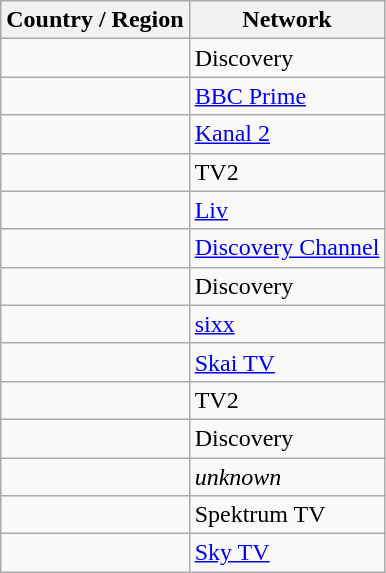<table class="wikitable">
<tr>
<th>Country / Region</th>
<th>Network</th>
</tr>
<tr>
<td></td>
<td>Discovery</td>
</tr>
<tr>
<td></td>
<td><a href='#'>BBC Prime</a></td>
</tr>
<tr>
<td></td>
<td><a href='#'>Kanal 2</a></td>
</tr>
<tr>
<td></td>
<td>TV2</td>
</tr>
<tr>
<td></td>
<td><a href='#'>Liv</a></td>
</tr>
<tr>
<td></td>
<td><a href='#'>Discovery Channel</a></td>
</tr>
<tr>
<td></td>
<td>Discovery</td>
</tr>
<tr>
<td></td>
<td><a href='#'>sixx</a></td>
</tr>
<tr>
<td></td>
<td><a href='#'>Skai TV</a></td>
</tr>
<tr>
<td></td>
<td>TV2</td>
</tr>
<tr>
<td></td>
<td>Discovery</td>
</tr>
<tr>
<td></td>
<td><em>unknown</em></td>
</tr>
<tr>
<td></td>
<td>Spektrum TV</td>
</tr>
<tr>
<td></td>
<td><a href='#'>Sky TV</a></td>
</tr>
</table>
